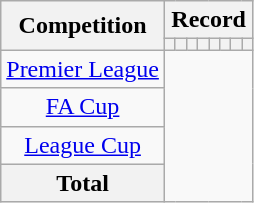<table class="wikitable" style="text-align: center">
<tr>
<th rowspan=2>Competition</th>
<th colspan=8>Record</th>
</tr>
<tr>
<th></th>
<th></th>
<th></th>
<th></th>
<th></th>
<th></th>
<th></th>
<th></th>
</tr>
<tr>
<td><a href='#'>Premier League</a><br></td>
</tr>
<tr>
<td><a href='#'>FA Cup</a><br></td>
</tr>
<tr>
<td><a href='#'>League Cup</a><br></td>
</tr>
<tr>
<th>Total<br></th>
</tr>
</table>
